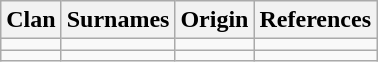<table class="wikitable">
<tr>
<th>Clan</th>
<th>Surnames</th>
<th>Origin</th>
<th>References</th>
</tr>
<tr>
<td></td>
<td></td>
<td></td>
<td></td>
</tr>
<tr>
<td></td>
<td></td>
<td></td>
<td></td>
</tr>
</table>
